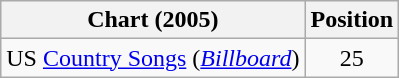<table class="wikitable sortable">
<tr>
<th scope="col">Chart (2005)</th>
<th scope="col">Position</th>
</tr>
<tr>
<td>US <a href='#'>Country Songs</a> (<em><a href='#'>Billboard</a></em>)</td>
<td align="center">25</td>
</tr>
</table>
